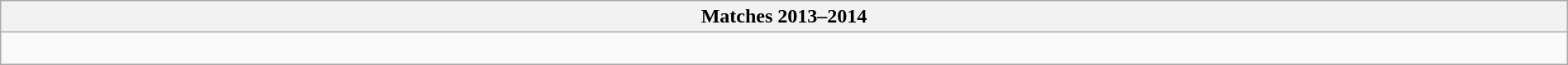<table class="wikitable collapsible collapsed" style="width:100%;">
<tr>
<th>Matches 2013–2014</th>
</tr>
<tr>
<td><br></td>
</tr>
</table>
